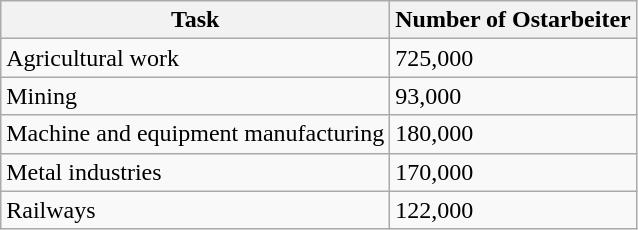<table class="wikitable sortable">
<tr>
<th>Task</th>
<th>Number of Ostarbeiter</th>
</tr>
<tr>
<td>Agricultural work</td>
<td>725,000</td>
</tr>
<tr>
<td>Mining</td>
<td>93,000</td>
</tr>
<tr>
<td>Machine and equipment manufacturing</td>
<td>180,000</td>
</tr>
<tr>
<td>Metal industries</td>
<td>170,000</td>
</tr>
<tr>
<td>Railways</td>
<td>122,000</td>
</tr>
</table>
